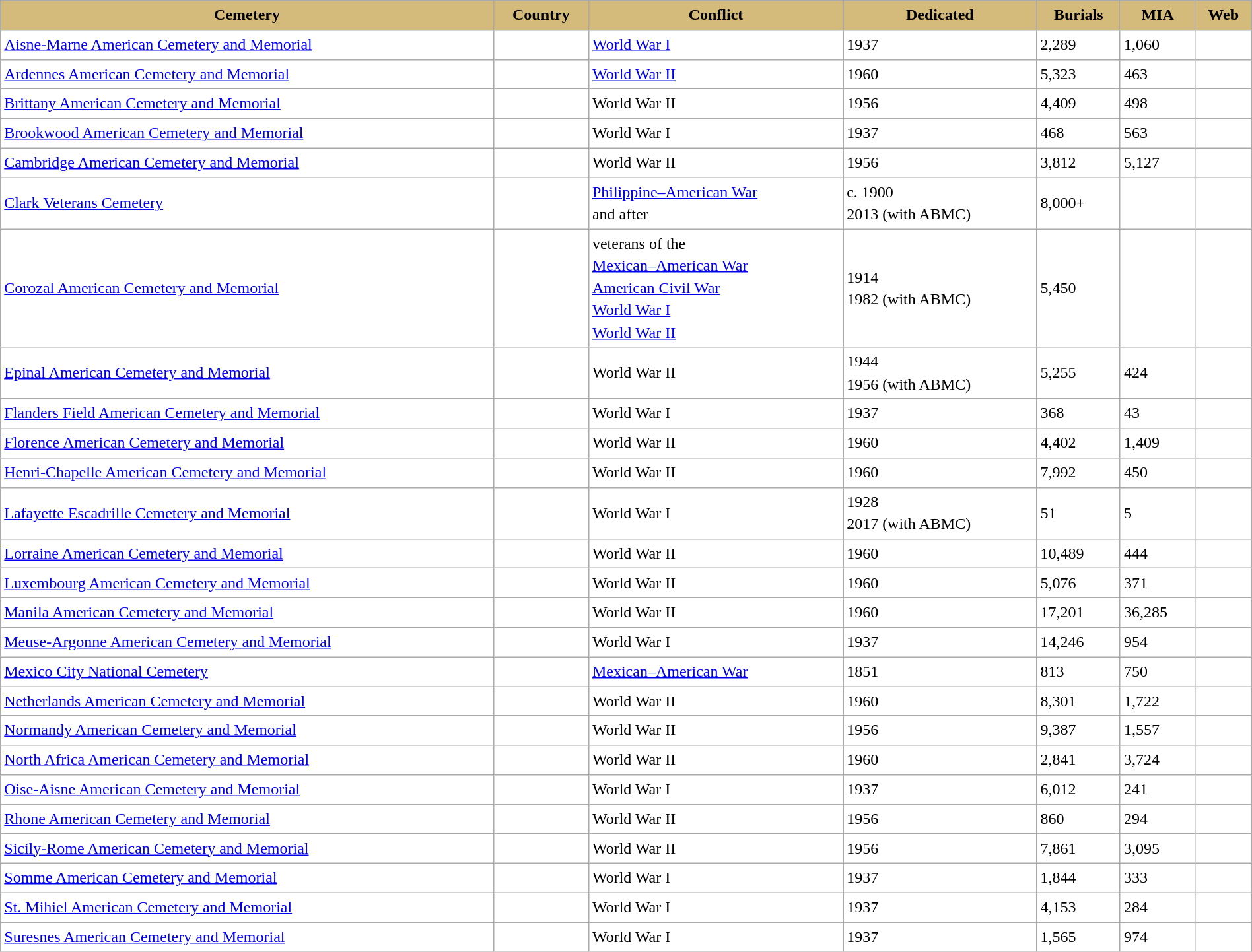<table class="wikitable sortable" style="width: 100%;line-height:1.4em;">
<tr>
<th ! scope="col" style="background-color: #d5bb7b; color: #000000; white-space:nowrap;">Cemetery</th>
<th ! scope="col" style="background-color: #d5bb7b; color: #000000; white-space:nowrap;">Country</th>
<th ! scope="col" style="background-color: #d5bb7b; color: #000000;">Conflict</th>
<th ! scope="col" style="background-color: #d5bb7b; color: #000000;">Dedicated</th>
<th ! scope="col" style="background-color: #d5bb7b; color: #000000;">Burials</th>
<th ! scope="col" style="background-color: #d5bb7b; color: #000000;">MIA</th>
<th ! scope="col" style="background-color: #d5bb7b; color: #000000;" class="unsortable">Web</th>
</tr>
<tr style="background:#ffffff;">
<td><a href='#'>Aisne-Marne American Cemetery and Memorial</a></td>
<td></td>
<td><a href='#'>World War I</a></td>
<td>1937</td>
<td>2,289</td>
<td>1,060</td>
<td></td>
</tr>
<tr style="background:#ffffff;">
<td><a href='#'>Ardennes American Cemetery and Memorial</a></td>
<td></td>
<td><a href='#'>World War II</a></td>
<td>1960</td>
<td>5,323</td>
<td>463</td>
<td></td>
</tr>
<tr style="background:#ffffff;">
<td><a href='#'>Brittany American Cemetery and Memorial</a></td>
<td></td>
<td>World War II</td>
<td>1956</td>
<td>4,409</td>
<td>498</td>
<td></td>
</tr>
<tr style="background:#ffffff;">
<td><a href='#'>Brookwood American Cemetery and Memorial</a></td>
<td></td>
<td>World War I</td>
<td>1937</td>
<td>468</td>
<td>563</td>
<td></td>
</tr>
<tr style="background:#ffffff;">
<td><a href='#'>Cambridge American Cemetery and Memorial</a></td>
<td></td>
<td>World War II</td>
<td>1956</td>
<td>3,812</td>
<td>5,127</td>
<td></td>
</tr>
<tr style="background:#ffffff;">
<td><a href='#'>Clark Veterans Cemetery</a></td>
<td></td>
<td><a href='#'>Philippine–American War</a><br>and after</td>
<td>c. 1900<br>2013 (with ABMC)</td>
<td>8,000+</td>
<td></td>
<td></td>
</tr>
<tr style="background:#ffffff;">
<td><a href='#'>Corozal American Cemetery and Memorial</a></td>
<td></td>
<td>veterans of the<br><a href='#'>Mexican–American War</a><br><a href='#'>American Civil War</a><br><a href='#'>World War I</a><br><a href='#'>World War II</a></td>
<td>1914<br>1982 (with ABMC)</td>
<td>5,450</td>
<td></td>
<td></td>
</tr>
<tr style="background:#ffffff;">
<td><a href='#'>Epinal American Cemetery and Memorial</a></td>
<td></td>
<td>World War II</td>
<td>1944<br>1956 (with ABMC)</td>
<td>5,255</td>
<td>424</td>
<td></td>
</tr>
<tr style="background:#ffffff;">
<td><a href='#'>Flanders Field American Cemetery and Memorial</a></td>
<td></td>
<td>World War I</td>
<td>1937</td>
<td>368</td>
<td>43</td>
<td></td>
</tr>
<tr style="background:#ffffff;">
<td><a href='#'>Florence American Cemetery and Memorial</a></td>
<td></td>
<td>World War II</td>
<td>1960</td>
<td>4,402</td>
<td>1,409</td>
<td></td>
</tr>
<tr style="background:#ffffff;">
<td><a href='#'>Henri-Chapelle American Cemetery and Memorial</a></td>
<td></td>
<td>World War II</td>
<td>1960</td>
<td>7,992</td>
<td>450</td>
<td></td>
</tr>
<tr style="background:#ffffff;">
<td><a href='#'>Lafayette Escadrille Cemetery and Memorial</a></td>
<td></td>
<td>World War I</td>
<td>1928 <br>2017 (with ABMC)</td>
<td>51</td>
<td>5</td>
<td></td>
</tr>
<tr style="background:#ffffff;">
<td><a href='#'>Lorraine American Cemetery and Memorial</a></td>
<td></td>
<td>World War II</td>
<td>1960</td>
<td>10,489</td>
<td>444</td>
<td></td>
</tr>
<tr style="background:#ffffff;">
<td><a href='#'>Luxembourg American Cemetery and Memorial</a></td>
<td></td>
<td>World War II</td>
<td>1960</td>
<td>5,076</td>
<td>371</td>
<td></td>
</tr>
<tr style="background:#ffffff;">
<td><a href='#'>Manila American Cemetery and Memorial</a></td>
<td></td>
<td>World War II</td>
<td>1960</td>
<td>17,201</td>
<td>36,285</td>
<td></td>
</tr>
<tr style="background:#ffffff;">
<td><a href='#'>Meuse-Argonne American Cemetery and Memorial</a></td>
<td></td>
<td>World War I</td>
<td>1937</td>
<td>14,246</td>
<td>954</td>
<td></td>
</tr>
<tr style="background:#ffffff;">
<td><a href='#'>Mexico City National Cemetery</a></td>
<td></td>
<td><a href='#'>Mexican–American War</a></td>
<td>1851</td>
<td>813</td>
<td>750</td>
<td></td>
</tr>
<tr style="background:#ffffff;">
<td><a href='#'>Netherlands American Cemetery and Memorial</a></td>
<td></td>
<td>World War II</td>
<td>1960</td>
<td>8,301</td>
<td>1,722</td>
<td></td>
</tr>
<tr style="background:#ffffff;">
<td><a href='#'>Normandy American Cemetery and Memorial</a></td>
<td></td>
<td>World War II</td>
<td>1956</td>
<td>9,387</td>
<td>1,557</td>
<td></td>
</tr>
<tr style="background:#ffffff;">
<td><a href='#'>North Africa American Cemetery and Memorial</a></td>
<td></td>
<td>World War II</td>
<td>1960</td>
<td>2,841</td>
<td>3,724</td>
<td></td>
</tr>
<tr style="background:#ffffff;">
<td><a href='#'>Oise-Aisne American Cemetery and Memorial</a></td>
<td></td>
<td>World War I</td>
<td>1937</td>
<td>6,012</td>
<td>241</td>
<td></td>
</tr>
<tr style="background:#ffffff;">
<td><a href='#'>Rhone American Cemetery and Memorial</a></td>
<td></td>
<td>World War II</td>
<td>1956</td>
<td>860</td>
<td>294</td>
<td></td>
</tr>
<tr style="background:#ffffff;">
<td><a href='#'>Sicily-Rome American Cemetery and Memorial</a></td>
<td></td>
<td>World War II</td>
<td>1956</td>
<td>7,861</td>
<td>3,095</td>
<td></td>
</tr>
<tr style="background:#ffffff;">
<td><a href='#'>Somme American Cemetery and Memorial</a></td>
<td></td>
<td>World War I</td>
<td>1937</td>
<td>1,844</td>
<td>333</td>
<td></td>
</tr>
<tr style="background:#ffffff;">
<td><a href='#'>St. Mihiel American Cemetery and Memorial</a></td>
<td></td>
<td>World War I</td>
<td>1937</td>
<td>4,153</td>
<td>284</td>
<td></td>
</tr>
<tr style="background:#ffffff;">
<td><a href='#'>Suresnes American Cemetery and Memorial</a></td>
<td></td>
<td>World War I</td>
<td>1937</td>
<td>1,565</td>
<td>974</td>
<td></td>
</tr>
</table>
